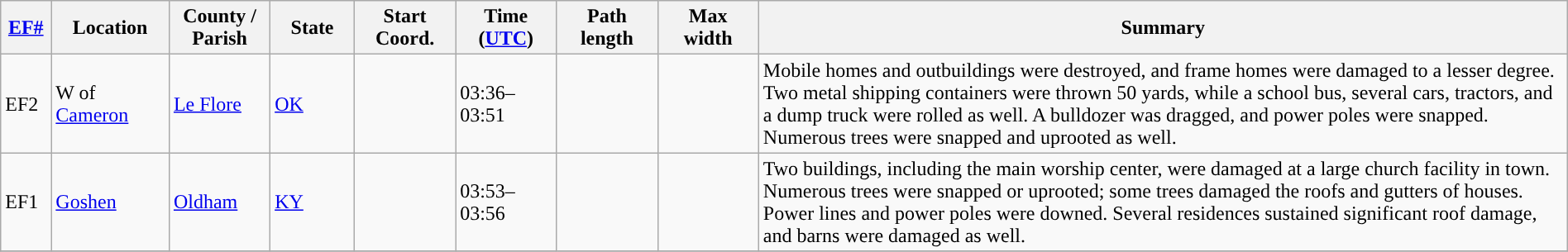<table class="wikitable sortable" style="width:100%;">
<tr>
<th scope="col"  style="width:3%; text-align:center;"><a href='#'>EF#</a></th>
<th scope="col"  style="width:7%; text-align:center;" class="unsortable">Location</th>
<th scope="col"  style="width:6%; text-align:center;" class="unsortable">County / Parish</th>
<th scope="col"  style="width:5%; text-align:center;">State</th>
<th scope="col"  style="width:6%; text-align:center;">Start Coord.</th>
<th scope="col"  style="width:6%; text-align:center;">Time (<a href='#'>UTC</a>)</th>
<th scope="col"  style="width:6%; text-align:center;">Path length</th>
<th scope="col"  style="width:6%; text-align:center;">Max width</th>
<th scope="col" class="unsortable" style="width:48%; text-align:center;">Summary</th>
</tr>
<tr>
<td>EF2</td>
<td>W of <a href='#'>Cameron</a></td>
<td><a href='#'>Le Flore</a></td>
<td><a href='#'>OK</a></td>
<td></td>
<td>03:36–03:51</td>
<td></td>
<td></td>
<td>Mobile homes and outbuildings were destroyed, and frame homes were damaged to a lesser degree. Two metal shipping containers were thrown 50 yards, while a school bus, several cars, tractors, and a dump truck were rolled as well. A bulldozer was dragged, and power poles were snapped. Numerous trees were snapped and uprooted as well.</td>
</tr>
<tr>
<td>EF1</td>
<td><a href='#'>Goshen</a></td>
<td><a href='#'>Oldham</a></td>
<td><a href='#'>KY</a></td>
<td></td>
<td>03:53–03:56</td>
<td></td>
<td></td>
<td>Two buildings, including the main worship center, were damaged at a large church facility in town. Numerous trees were snapped or uprooted; some trees damaged the roofs and gutters of houses. Power lines and power poles were downed. Several residences sustained significant roof damage, and barns were damaged as well.</td>
</tr>
<tr>
</tr>
</table>
